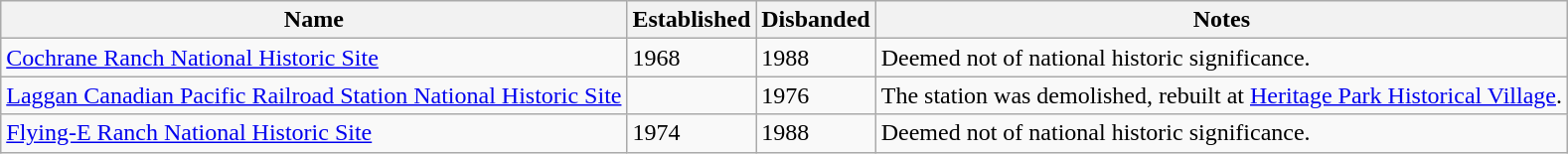<table class="sortable wikitable">
<tr>
<th>Name</th>
<th>Established</th>
<th>Disbanded</th>
<th>Notes</th>
</tr>
<tr>
<td nowrap><a href='#'>Cochrane Ranch National Historic Site</a></td>
<td>1968</td>
<td>1988</td>
<td>Deemed not of national historic significance.</td>
</tr>
<tr>
<td><a href='#'>Laggan Canadian Pacific Railroad Station National Historic Site</a></td>
<td></td>
<td>1976</td>
<td>The station was demolished, rebuilt at <a href='#'>Heritage Park Historical Village</a>.</td>
</tr>
<tr>
<td><a href='#'>Flying-E Ranch National Historic Site</a></td>
<td>1974</td>
<td>1988</td>
<td>Deemed not of national historic significance.</td>
</tr>
</table>
